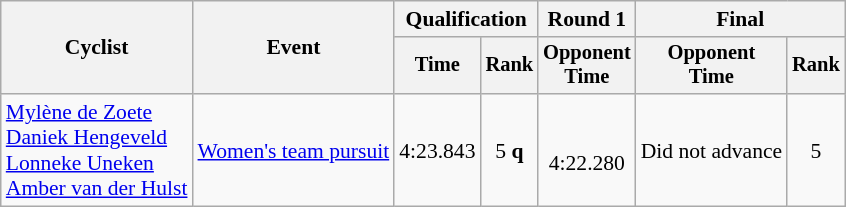<table class="wikitable" style="font-size:90%">
<tr>
<th rowspan=2>Cyclist</th>
<th rowspan=2>Event</th>
<th colspan=2>Qualification</th>
<th colspan=1>Round 1</th>
<th colspan=2>Final</th>
</tr>
<tr style="font-size:95%">
<th>Time</th>
<th>Rank</th>
<th>Opponent<br>Time</th>
<th>Opponent<br>Time</th>
<th>Rank</th>
</tr>
<tr align=center>
<td align=left><a href='#'>Mylène de Zoete</a><br><a href='#'>Daniek Hengeveld</a><br><a href='#'>Lonneke Uneken</a><br><a href='#'>Amber van der Hulst</a></td>
<td align=left><a href='#'>Women's team pursuit</a></td>
<td>4:23.843</td>
<td>5 <strong>q</strong></td>
<td><br> 4:22.280</td>
<td>Did not advance</td>
<td>5</td>
</tr>
</table>
